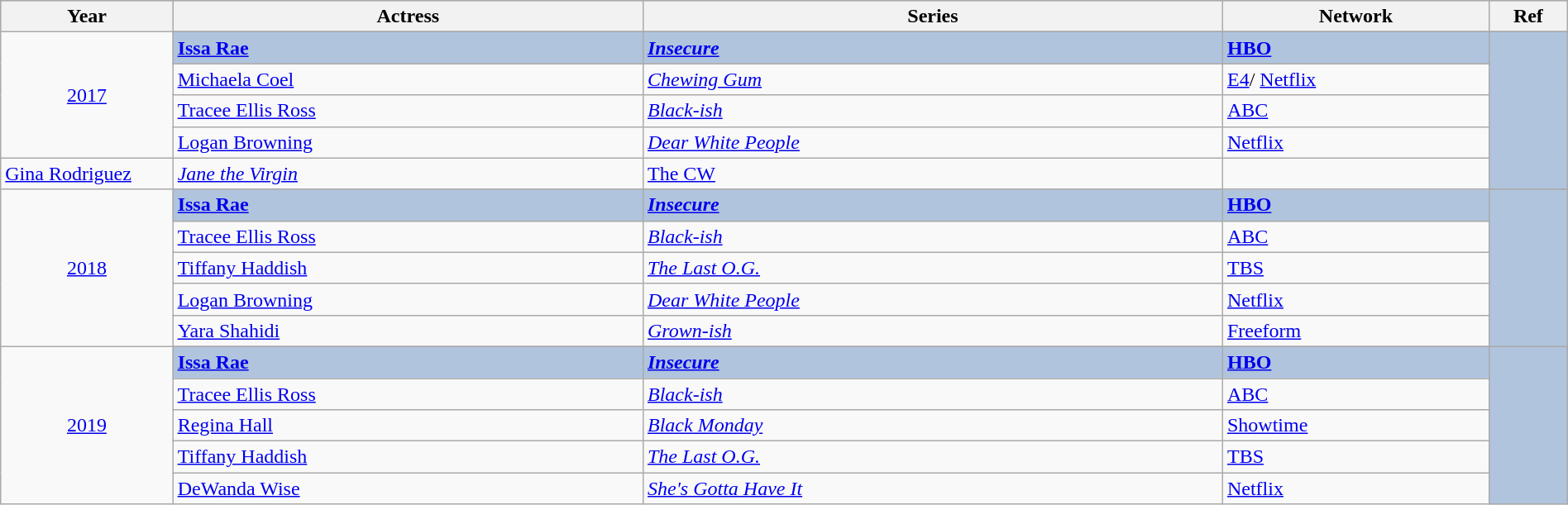<table class="wikitable" style="width:100%;">
<tr style="background:#bebebe;">
<th style="width:11%;">Year</th>
<th style="width:30%;">Actress</th>
<th style="width:37%;">Series</th>
<th style="width:17%;">Network</th>
<th style="width:5%;">Ref</th>
</tr>
<tr>
<td rowspan="6" align="center"><a href='#'>2017</a></td>
</tr>
<tr style="background:#B0C4DE">
<td><strong><a href='#'>Issa Rae</a></strong></td>
<td><strong><em><a href='#'>Insecure</a></em></strong></td>
<td><strong><a href='#'>HBO</a></strong></td>
<td rowspan="6" align="center"></td>
</tr>
<tr>
</tr>
<tr>
<td><a href='#'>Michaela Coel</a></td>
<td><em><a href='#'>Chewing Gum</a></em></td>
<td><a href='#'>E4</a>/ <a href='#'>Netflix</a></td>
</tr>
<tr>
<td><a href='#'>Tracee Ellis Ross</a></td>
<td><em><a href='#'>Black-ish</a></em></td>
<td><a href='#'>ABC</a></td>
</tr>
<tr>
<td><a href='#'>Logan Browning</a></td>
<td><em><a href='#'>Dear White People</a></em></td>
<td><a href='#'>Netflix</a></td>
</tr>
<tr>
<td><a href='#'>Gina Rodriguez</a></td>
<td><em><a href='#'>Jane the Virgin</a></em></td>
<td><a href='#'>The CW</a></td>
</tr>
<tr>
<td rowspan="6" align="center"><a href='#'>2018</a></td>
</tr>
<tr style="background:#B0C4DE">
<td><strong><a href='#'>Issa Rae</a></strong></td>
<td><strong><em><a href='#'>Insecure</a></em></strong></td>
<td><strong><a href='#'>HBO</a></strong></td>
<td rowspan="6" align="center"></td>
</tr>
<tr>
<td><a href='#'>Tracee Ellis Ross</a></td>
<td><em><a href='#'>Black-ish</a></em></td>
<td><a href='#'>ABC</a></td>
</tr>
<tr>
<td><a href='#'>Tiffany Haddish</a></td>
<td><em><a href='#'>The Last O.G.</a></em></td>
<td><a href='#'>TBS</a></td>
</tr>
<tr>
<td><a href='#'>Logan Browning</a></td>
<td><em><a href='#'>Dear White People</a></em></td>
<td><a href='#'>Netflix</a></td>
</tr>
<tr>
<td><a href='#'>Yara Shahidi</a></td>
<td><em><a href='#'>Grown-ish</a></em></td>
<td><a href='#'> Freeform</a></td>
</tr>
<tr>
<td rowspan="6" align="center"><a href='#'>2019</a></td>
</tr>
<tr style="background:#B0C4DE">
<td><strong><a href='#'>Issa Rae</a></strong></td>
<td><strong><em><a href='#'>Insecure</a></em></strong></td>
<td><strong><a href='#'>HBO</a></strong></td>
<td rowspan="6" align="center"></td>
</tr>
<tr>
<td><a href='#'>Tracee Ellis Ross</a></td>
<td><em><a href='#'>Black-ish</a></em></td>
<td><a href='#'>ABC</a></td>
</tr>
<tr>
<td><a href='#'>Regina Hall</a></td>
<td><em><a href='#'>Black Monday</a></em></td>
<td><a href='#'>Showtime</a></td>
</tr>
<tr>
<td><a href='#'>Tiffany Haddish</a></td>
<td><em><a href='#'>The Last O.G.</a></em></td>
<td><a href='#'>TBS</a></td>
</tr>
<tr>
<td><a href='#'>DeWanda Wise</a></td>
<td><em><a href='#'>She's Gotta Have It</a></em></td>
<td><a href='#'>Netflix</a></td>
</tr>
</table>
